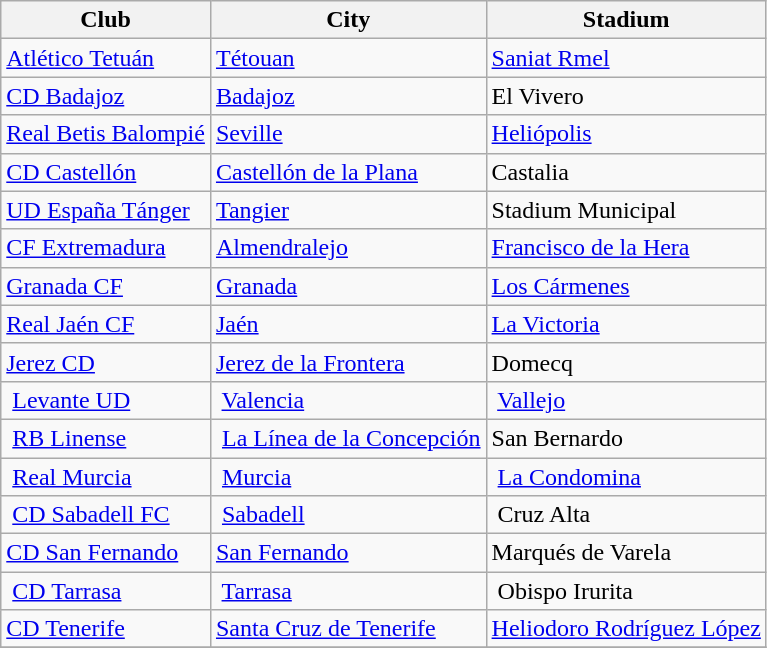<table class="wikitable sortable" style="text-align: left;">
<tr>
<th>Club</th>
<th>City</th>
<th>Stadium</th>
</tr>
<tr>
<td><a href='#'>Atlético Tetuán</a></td>
<td><a href='#'>Tétouan</a></td>
<td><a href='#'>Saniat Rmel</a></td>
</tr>
<tr>
<td><a href='#'>CD Badajoz</a></td>
<td><a href='#'>Badajoz</a></td>
<td>El Vivero</td>
</tr>
<tr>
<td><a href='#'>Real Betis Balompié</a></td>
<td><a href='#'>Seville</a></td>
<td><a href='#'>Heliópolis</a></td>
</tr>
<tr>
<td><a href='#'>CD Castellón</a></td>
<td><a href='#'>Castellón de la Plana</a></td>
<td>Castalia</td>
</tr>
<tr>
<td><a href='#'>UD España Tánger</a></td>
<td><a href='#'>Tangier</a></td>
<td>Stadium Municipal</td>
</tr>
<tr>
<td><a href='#'>CF Extremadura</a></td>
<td><a href='#'>Almendralejo</a></td>
<td><a href='#'>Francisco de la Hera</a></td>
</tr>
<tr>
<td><a href='#'>Granada CF</a></td>
<td><a href='#'>Granada</a></td>
<td><a href='#'>Los Cármenes</a></td>
</tr>
<tr>
<td><a href='#'>Real Jaén CF</a></td>
<td><a href='#'>Jaén</a></td>
<td><a href='#'>La Victoria</a></td>
</tr>
<tr>
<td><a href='#'>Jerez CD</a></td>
<td><a href='#'>Jerez de la Frontera</a></td>
<td>Domecq</td>
</tr>
<tr>
<td> <a href='#'>Levante UD</a></td>
<td> <a href='#'>Valencia</a></td>
<td> <a href='#'>Vallejo</a></td>
</tr>
<tr>
<td> <a href='#'>RB Linense</a></td>
<td> <a href='#'>La Línea de la Concepción</a></td>
<td>San Bernardo</td>
</tr>
<tr>
<td> <a href='#'>Real Murcia</a></td>
<td> <a href='#'>Murcia</a></td>
<td> <a href='#'>La Condomina</a></td>
</tr>
<tr>
<td> <a href='#'>CD Sabadell FC</a></td>
<td> <a href='#'>Sabadell</a></td>
<td> Cruz Alta</td>
</tr>
<tr>
<td><a href='#'>CD San Fernando</a></td>
<td><a href='#'>San Fernando</a></td>
<td>Marqués de Varela</td>
</tr>
<tr>
<td> <a href='#'>CD Tarrasa</a></td>
<td> <a href='#'>Tarrasa</a></td>
<td> Obispo Irurita</td>
</tr>
<tr>
<td><a href='#'>CD Tenerife</a></td>
<td><a href='#'>Santa Cruz de Tenerife</a></td>
<td><a href='#'>Heliodoro Rodríguez López</a></td>
</tr>
<tr>
</tr>
</table>
